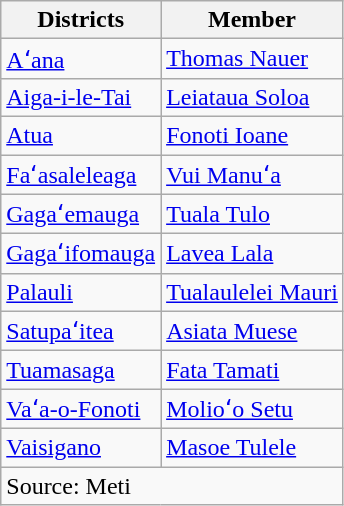<table class=wikitable>
<tr>
<th>Districts</th>
<th>Member</th>
</tr>
<tr>
<td><a href='#'>Aʻana</a></td>
<td><a href='#'>Thomas Nauer</a></td>
</tr>
<tr>
<td><a href='#'>Aiga-i-le-Tai</a></td>
<td><a href='#'>Leiataua Soloa</a></td>
</tr>
<tr>
<td><a href='#'>Atua</a></td>
<td><a href='#'>Fonoti Ioane</a></td>
</tr>
<tr>
<td><a href='#'>Faʻasaleleaga</a></td>
<td><a href='#'>Vui Manuʻa</a></td>
</tr>
<tr>
<td><a href='#'>Gagaʻemauga</a></td>
<td><a href='#'>Tuala Tulo</a></td>
</tr>
<tr>
<td><a href='#'>Gagaʻifomauga</a></td>
<td><a href='#'>Lavea Lala</a></td>
</tr>
<tr>
<td><a href='#'>Palauli</a></td>
<td><a href='#'>Tualaulelei Mauri</a></td>
</tr>
<tr>
<td><a href='#'>Satupaʻitea</a></td>
<td><a href='#'>Asiata Muese</a></td>
</tr>
<tr>
<td><a href='#'>Tuamasaga</a></td>
<td><a href='#'>Fata Tamati</a></td>
</tr>
<tr>
<td><a href='#'>Vaʻa-o-Fonoti</a></td>
<td><a href='#'>Molioʻo Setu</a></td>
</tr>
<tr>
<td><a href='#'>Vaisigano</a></td>
<td><a href='#'>Masoe Tulele</a></td>
</tr>
<tr>
<td align=left colspan=3>Source: Meti</td>
</tr>
</table>
